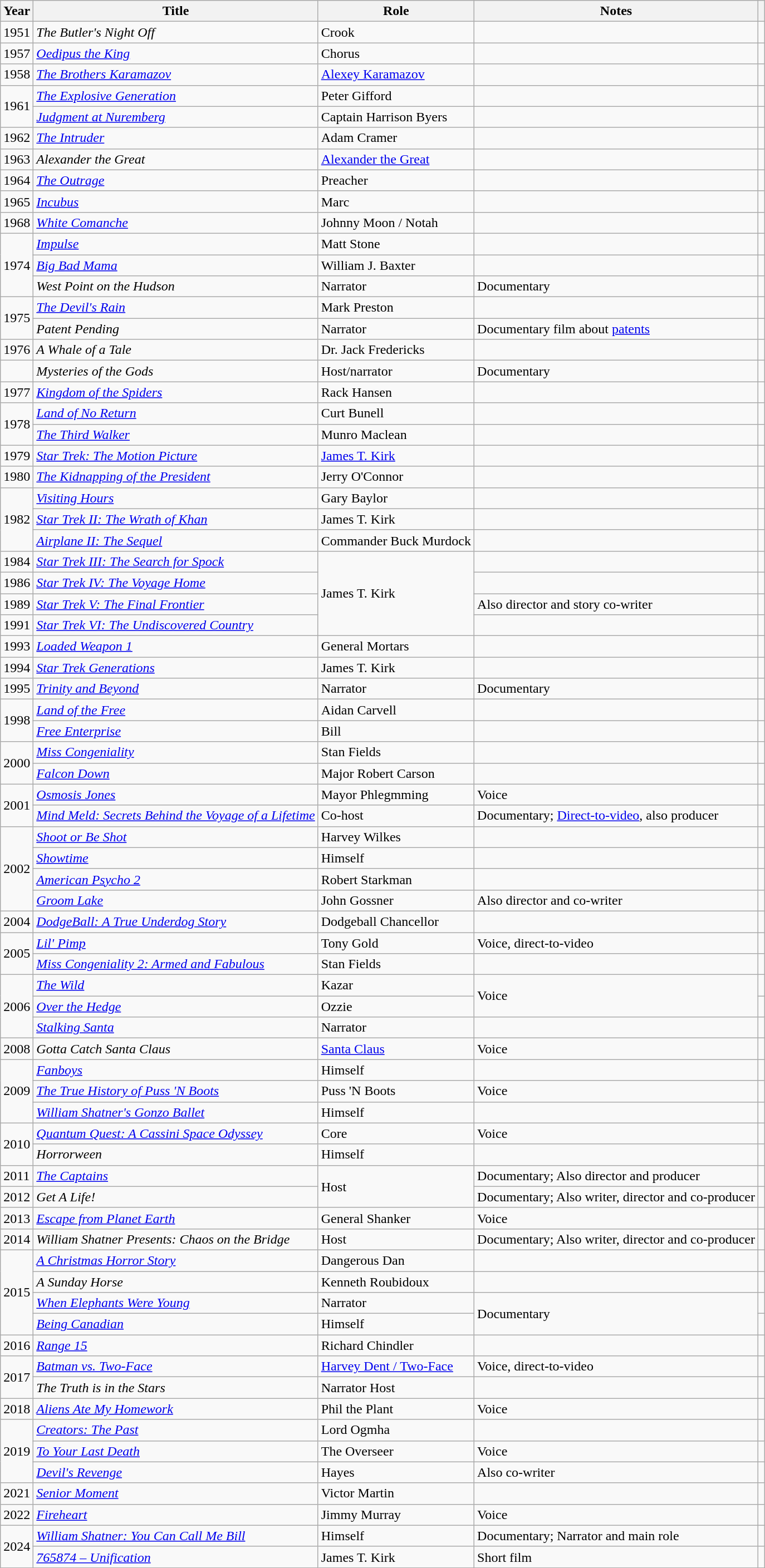<table class="wikitable sortable">
<tr>
<th>Year</th>
<th>Title</th>
<th>Role</th>
<th class="unsortable">Notes</th>
<th class="unsortable"></th>
</tr>
<tr>
<td>1951</td>
<td data-sort-value="Butler's Night Off, The"><em>The Butler's Night Off</em></td>
<td>Crook</td>
<td></td>
<td></td>
</tr>
<tr>
<td>1957</td>
<td><em><a href='#'>Oedipus the King</a></em></td>
<td>Chorus</td>
<td></td>
<td></td>
</tr>
<tr>
<td>1958</td>
<td data-sort-value="Brothers Karamazov, The"><em><a href='#'>The Brothers Karamazov</a></em></td>
<td><a href='#'>Alexey Karamazov</a></td>
<td></td>
<td></td>
</tr>
<tr>
<td rowspan="2">1961</td>
<td data-sort-value="Explosive Generation, The"><em><a href='#'>The Explosive Generation</a></em></td>
<td>Peter Gifford</td>
<td></td>
<td></td>
</tr>
<tr>
<td><em><a href='#'>Judgment at Nuremberg</a></em></td>
<td>Captain Harrison Byers</td>
<td></td>
<td></td>
</tr>
<tr>
<td>1962</td>
<td data-sort-value="Intruder, The"><em><a href='#'>The Intruder</a></em></td>
<td>Adam Cramer</td>
<td></td>
<td></td>
</tr>
<tr>
<td>1963</td>
<td><em>Alexander the Great</em></td>
<td><a href='#'>Alexander the Great</a></td>
<td></td>
<td></td>
</tr>
<tr>
<td>1964</td>
<td data-sort-value="Outrage, The"><em><a href='#'>The Outrage</a></em></td>
<td>Preacher</td>
<td></td>
<td></td>
</tr>
<tr>
<td>1965</td>
<td><em><a href='#'>Incubus</a></em></td>
<td>Marc</td>
<td></td>
<td></td>
</tr>
<tr>
<td>1968</td>
<td><em><a href='#'>White Comanche</a></em></td>
<td>Johnny Moon / Notah</td>
<td></td>
<td></td>
</tr>
<tr>
<td rowspan="3">1974</td>
<td><em><a href='#'>Impulse</a></em></td>
<td>Matt Stone</td>
<td></td>
<td></td>
</tr>
<tr>
<td><em><a href='#'>Big Bad Mama</a></em></td>
<td>William J. Baxter</td>
<td></td>
<td></td>
</tr>
<tr>
<td><em>West Point on the Hudson</em></td>
<td>Narrator</td>
<td>Documentary</td>
<td></td>
</tr>
<tr>
<td rowspan="2">1975</td>
<td data-sort-value="Devil's Rain, The"><em><a href='#'>The Devil's Rain</a></em></td>
<td>Mark Preston</td>
<td></td>
<td></td>
</tr>
<tr>
<td><em>Patent Pending</em></td>
<td>Narrator</td>
<td data-sort-value="documentary film about patents, A">Documentary film about <a href='#'>patents</a></td>
<td></td>
</tr>
<tr>
<td>1976</td>
<td data-sort-value="Whale of a Tale, A"><em>A Whale of a Tale</em></td>
<td>Dr. Jack Fredericks</td>
<td></td>
<td></td>
</tr>
<tr>
<td></td>
<td><em>Mysteries of the Gods</em></td>
<td>Host/narrator</td>
<td>Documentary</td>
<td></td>
</tr>
<tr>
<td>1977</td>
<td><em><a href='#'>Kingdom of the Spiders</a></em></td>
<td>Rack Hansen</td>
<td></td>
<td></td>
</tr>
<tr>
<td rowspan="2">1978</td>
<td><em><a href='#'>Land of No Return</a></em></td>
<td>Curt Bunell</td>
<td></td>
<td></td>
</tr>
<tr>
<td data-sort-value="Third Walker, The"><em><a href='#'>The Third Walker</a></em></td>
<td>Munro Maclean</td>
<td></td>
<td></td>
</tr>
<tr>
<td>1979</td>
<td><em><a href='#'>Star Trek: The Motion Picture</a></em></td>
<td><a href='#'>James T. Kirk</a></td>
<td></td>
<td></td>
</tr>
<tr>
<td>1980</td>
<td data-sort-value="Kidnapping of the President, The"><em><a href='#'>The Kidnapping of the President</a></em></td>
<td>Jerry O'Connor</td>
<td></td>
<td></td>
</tr>
<tr>
<td rowspan="3">1982</td>
<td><em><a href='#'>Visiting Hours</a></em></td>
<td>Gary Baylor</td>
<td></td>
<td></td>
</tr>
<tr>
<td><em><a href='#'>Star Trek II: The Wrath of Khan</a></em></td>
<td>James T. Kirk</td>
<td></td>
<td></td>
</tr>
<tr>
<td><em><a href='#'>Airplane II: The Sequel</a></em></td>
<td>Commander Buck Murdock</td>
<td></td>
<td></td>
</tr>
<tr>
<td>1984</td>
<td><em><a href='#'>Star Trek III: The Search for Spock</a></em></td>
<td rowspan="4">James T. Kirk</td>
<td></td>
<td></td>
</tr>
<tr>
<td>1986</td>
<td><em><a href='#'>Star Trek IV: The Voyage Home</a></em></td>
<td></td>
<td></td>
</tr>
<tr>
<td>1989</td>
<td><em><a href='#'>Star Trek V: The Final Frontier</a></em></td>
<td>Also director and story co-writer</td>
<td></td>
</tr>
<tr>
<td>1991</td>
<td><em><a href='#'>Star Trek VI: The Undiscovered Country</a></em></td>
<td></td>
<td></td>
</tr>
<tr>
<td>1993</td>
<td><em><a href='#'>Loaded Weapon 1</a></em></td>
<td>General Mortars</td>
<td></td>
<td></td>
</tr>
<tr>
<td>1994</td>
<td><em><a href='#'>Star Trek Generations</a></em></td>
<td>James T. Kirk</td>
<td></td>
<td></td>
</tr>
<tr>
<td>1995</td>
<td><em><a href='#'>Trinity and Beyond</a></em></td>
<td>Narrator</td>
<td>Documentary</td>
<td></td>
</tr>
<tr>
<td rowspan="2">1998</td>
<td><em><a href='#'>Land of the Free</a></em></td>
<td>Aidan Carvell</td>
<td></td>
<td></td>
</tr>
<tr>
<td><em><a href='#'>Free Enterprise</a></em></td>
<td>Bill</td>
<td></td>
<td></td>
</tr>
<tr>
<td rowspan="2">2000</td>
<td><em><a href='#'>Miss Congeniality</a></em></td>
<td>Stan Fields</td>
<td></td>
<td></td>
</tr>
<tr>
<td><em><a href='#'>Falcon Down</a></em></td>
<td>Major Robert Carson</td>
<td></td>
<td></td>
</tr>
<tr>
<td rowspan="2">2001</td>
<td><em><a href='#'>Osmosis Jones</a></em></td>
<td>Mayor Phlegmming</td>
<td>Voice</td>
<td></td>
</tr>
<tr>
<td><em><a href='#'>Mind Meld: Secrets Behind the Voyage of a Lifetime</a></em></td>
<td>Co-host</td>
<td>Documentary; <a href='#'>Direct-to-video</a>, also producer</td>
<td></td>
</tr>
<tr>
<td rowspan="4">2002</td>
<td><em><a href='#'>Shoot or Be Shot</a></em></td>
<td>Harvey Wilkes</td>
<td></td>
<td></td>
</tr>
<tr>
<td><em><a href='#'>Showtime</a></em></td>
<td>Himself</td>
<td></td>
<td></td>
</tr>
<tr>
<td><em><a href='#'>American Psycho 2</a></em></td>
<td>Robert Starkman</td>
<td></td>
<td></td>
</tr>
<tr>
<td><em><a href='#'>Groom Lake</a></em></td>
<td>John Gossner</td>
<td>Also director and co-writer</td>
<td></td>
</tr>
<tr>
<td>2004</td>
<td><em><a href='#'>DodgeBall: A True Underdog Story</a></em></td>
<td>Dodgeball Chancellor</td>
<td></td>
<td></td>
</tr>
<tr>
<td rowspan="2">2005</td>
<td><em><a href='#'>Lil' Pimp</a></em></td>
<td>Tony Gold</td>
<td>Voice, direct-to-video</td>
<td></td>
</tr>
<tr>
<td><em><a href='#'>Miss Congeniality 2: Armed and Fabulous</a></em></td>
<td>Stan Fields</td>
<td></td>
<td></td>
</tr>
<tr>
<td rowspan="3">2006</td>
<td data-sort-value="Wild, The"><em><a href='#'>The Wild</a></em></td>
<td>Kazar</td>
<td rowspan="2">Voice</td>
<td></td>
</tr>
<tr>
<td><em><a href='#'>Over the Hedge</a></em></td>
<td>Ozzie</td>
<td></td>
</tr>
<tr>
<td><em><a href='#'>Stalking Santa</a></em></td>
<td>Narrator</td>
<td></td>
<td></td>
</tr>
<tr>
<td>2008</td>
<td><em>Gotta Catch Santa Claus</em></td>
<td><a href='#'>Santa Claus</a></td>
<td>Voice</td>
<td></td>
</tr>
<tr>
<td rowspan="3">2009</td>
<td><em><a href='#'>Fanboys</a></em></td>
<td>Himself</td>
<td></td>
<td></td>
</tr>
<tr>
<td data-sort-value="True History of Puss 'N Boots, The"><em><a href='#'>The True History of Puss 'N Boots</a></em></td>
<td>Puss 'N Boots</td>
<td>Voice</td>
<td></td>
</tr>
<tr>
<td><em><a href='#'>William Shatner's Gonzo Ballet</a></em></td>
<td>Himself</td>
<td></td>
<td></td>
</tr>
<tr>
<td rowspan="2">2010</td>
<td><em><a href='#'>Quantum Quest: A Cassini Space Odyssey</a></em></td>
<td>Core</td>
<td>Voice</td>
<td></td>
</tr>
<tr>
<td><em>Horrorween</em></td>
<td>Himself</td>
<td></td>
<td></td>
</tr>
<tr>
<td>2011</td>
<td data-sort-value="Captains, The"><em><a href='#'>The Captains</a></em></td>
<td rowspan="2">Host</td>
<td>Documentary; Also director and producer</td>
<td></td>
</tr>
<tr>
<td>2012</td>
<td><em>Get A Life!</em></td>
<td>Documentary; Also writer, director and co-producer</td>
<td></td>
</tr>
<tr>
<td>2013</td>
<td><em><a href='#'>Escape from Planet Earth</a></em></td>
<td>General Shanker</td>
<td>Voice</td>
<td></td>
</tr>
<tr>
<td>2014</td>
<td><em>William Shatner Presents: Chaos on the Bridge</em></td>
<td>Host</td>
<td>Documentary; Also writer, director and co-producer</td>
<td></td>
</tr>
<tr>
<td rowspan="4">2015</td>
<td data-sort-value="Christmas Horror Story, A"><em><a href='#'>A Christmas Horror Story</a></em></td>
<td>Dangerous Dan</td>
<td></td>
<td></td>
</tr>
<tr>
<td data-sort-value="Sunday Horse, A"><em>A Sunday Horse</em></td>
<td>Kenneth Roubidoux</td>
<td></td>
<td></td>
</tr>
<tr>
<td><em><a href='#'>When Elephants Were Young</a></em></td>
<td>Narrator</td>
<td rowspan="2">Documentary</td>
<td></td>
</tr>
<tr>
<td><em><a href='#'>Being Canadian</a></em></td>
<td>Himself</td>
<td></td>
</tr>
<tr>
<td>2016</td>
<td><em><a href='#'>Range 15</a></em></td>
<td>Richard Chindler</td>
<td></td>
<td></td>
</tr>
<tr>
<td rowspan="2">2017</td>
<td><em><a href='#'>Batman vs. Two-Face</a></em></td>
<td><a href='#'>Harvey Dent / Two-Face</a></td>
<td>Voice, direct-to-video</td>
<td></td>
</tr>
<tr>
<td data-sort-value="Truth is in the Stars, The"><em>The Truth is in the Stars</em></td>
<td>Narrator Host</td>
<td></td>
<td></td>
</tr>
<tr>
<td>2018</td>
<td><em><a href='#'>Aliens Ate My Homework</a></em></td>
<td>Phil the Plant</td>
<td>Voice</td>
<td></td>
</tr>
<tr>
<td rowspan="3">2019</td>
<td><em><a href='#'>Creators: The Past</a></em></td>
<td>Lord Ogmha</td>
<td></td>
<td></td>
</tr>
<tr>
<td><em><a href='#'>To Your Last Death</a></em></td>
<td>The Overseer</td>
<td>Voice</td>
<td></td>
</tr>
<tr>
<td><em><a href='#'>Devil's Revenge</a></em></td>
<td>Hayes</td>
<td>Also co-writer</td>
<td></td>
</tr>
<tr>
<td>2021</td>
<td><em><a href='#'>Senior Moment</a></em></td>
<td>Victor Martin</td>
<td></td>
<td></td>
</tr>
<tr>
<td>2022</td>
<td><em><a href='#'>Fireheart</a></em></td>
<td>Jimmy Murray</td>
<td>Voice</td>
<td></td>
</tr>
<tr>
<td rowspan="2">2024</td>
<td><em><a href='#'>William Shatner: You Can Call Me Bill</a></em></td>
<td>Himself</td>
<td>Documentary; Narrator and main role</td>
<td></td>
</tr>
<tr>
<td><em><a href='#'>765874 – Unification</a></em></td>
<td>James T. Kirk</td>
<td>Short film</td>
<td></td>
</tr>
</table>
